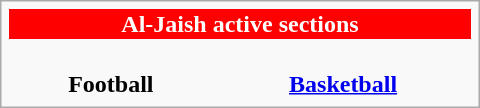<table class="infobox" style="width: 20em; font-size: 95%em;">
<tr style="color:white; background:red; text-align:center;">
<th colspan="3">Al-Jaish active sections</th>
</tr>
<tr style="text-align: center">
<td><br><strong>Football</strong></td>
<td><br><strong><a href='#'>Basketball</a></strong></td>
</tr>
</table>
